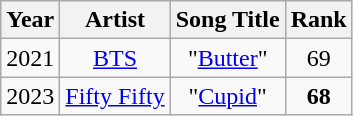<table class="wikitable sortable" style="text-align:center">
<tr>
<th>Year</th>
<th>Artist</th>
<th>Song Title</th>
<th>Rank</th>
</tr>
<tr>
<td>2021</td>
<td><a href='#'>BTS</a></td>
<td>"<a href='#'>Butter</a>"</td>
<td>69</td>
</tr>
<tr>
<td>2023</td>
<td><a href='#'>Fifty Fifty</a></td>
<td>"<a href='#'>Cupid</a>"</td>
<td><span><strong>68</strong></span></td>
</tr>
</table>
